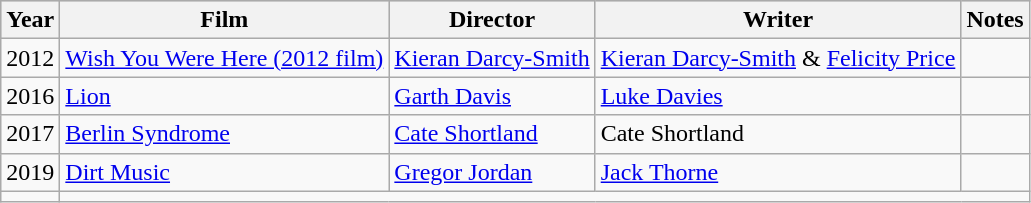<table class="wikitable">
<tr style="background:#ccc; text-align:center;">
<th>Year</th>
<th>Film</th>
<th>Director</th>
<th>Writer</th>
<th>Notes</th>
</tr>
<tr>
<td>2012</td>
<td><a href='#'>Wish You Were Here (2012 film)</a></td>
<td><a href='#'>Kieran Darcy-Smith</a></td>
<td><a href='#'>Kieran Darcy-Smith</a> & <a href='#'>Felicity Price</a></td>
<td></td>
</tr>
<tr>
<td>2016</td>
<td><a href='#'>Lion</a></td>
<td><a href='#'>Garth Davis</a></td>
<td><a href='#'>Luke Davies</a></td>
<td></td>
</tr>
<tr>
<td>2017</td>
<td><a href='#'>Berlin Syndrome</a></td>
<td><a href='#'>Cate Shortland</a></td>
<td Shaun Grant>Cate Shortland</td>
<td></td>
</tr>
<tr>
<td>2019</td>
<td><a href='#'>Dirt Music</a></td>
<td><a href='#'>Gregor Jordan</a></td>
<td><a href='#'>Jack Thorne</a></td>
<td></td>
</tr>
<tr>
<td></td>
</tr>
</table>
